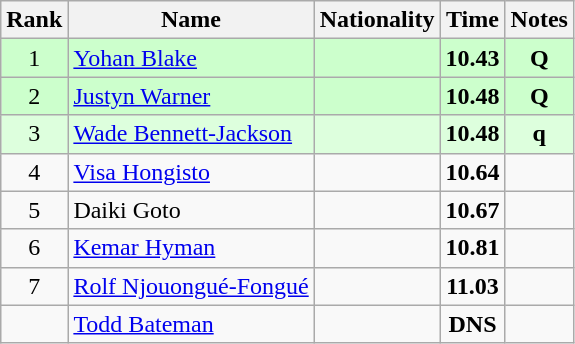<table class="wikitable sortable" style="text-align:center">
<tr>
<th>Rank</th>
<th>Name</th>
<th>Nationality</th>
<th>Time</th>
<th>Notes</th>
</tr>
<tr bgcolor=ccffcc>
<td>1</td>
<td align=left><a href='#'>Yohan Blake</a></td>
<td align=left></td>
<td><strong>10.43</strong></td>
<td><strong>Q</strong></td>
</tr>
<tr bgcolor=ccffcc>
<td>2</td>
<td align=left><a href='#'>Justyn Warner</a></td>
<td align=left></td>
<td><strong>10.48</strong></td>
<td><strong>Q</strong></td>
</tr>
<tr bgcolor=ddffdd>
<td>3</td>
<td align=left><a href='#'>Wade Bennett-Jackson</a></td>
<td align=left></td>
<td><strong>10.48</strong></td>
<td><strong>q</strong></td>
</tr>
<tr>
<td>4</td>
<td align=left><a href='#'>Visa Hongisto</a></td>
<td align=left></td>
<td><strong>10.64</strong></td>
<td></td>
</tr>
<tr>
<td>5</td>
<td align=left>Daiki Goto</td>
<td align=left></td>
<td><strong>10.67</strong></td>
<td></td>
</tr>
<tr>
<td>6</td>
<td align=left><a href='#'>Kemar Hyman</a></td>
<td align=left></td>
<td><strong>10.81</strong></td>
<td></td>
</tr>
<tr>
<td>7</td>
<td align=left><a href='#'>Rolf Njouongué-Fongué</a></td>
<td align=left></td>
<td><strong>11.03</strong></td>
<td></td>
</tr>
<tr>
<td></td>
<td align=left><a href='#'>Todd Bateman</a></td>
<td align=left></td>
<td><strong>DNS</strong></td>
<td></td>
</tr>
</table>
